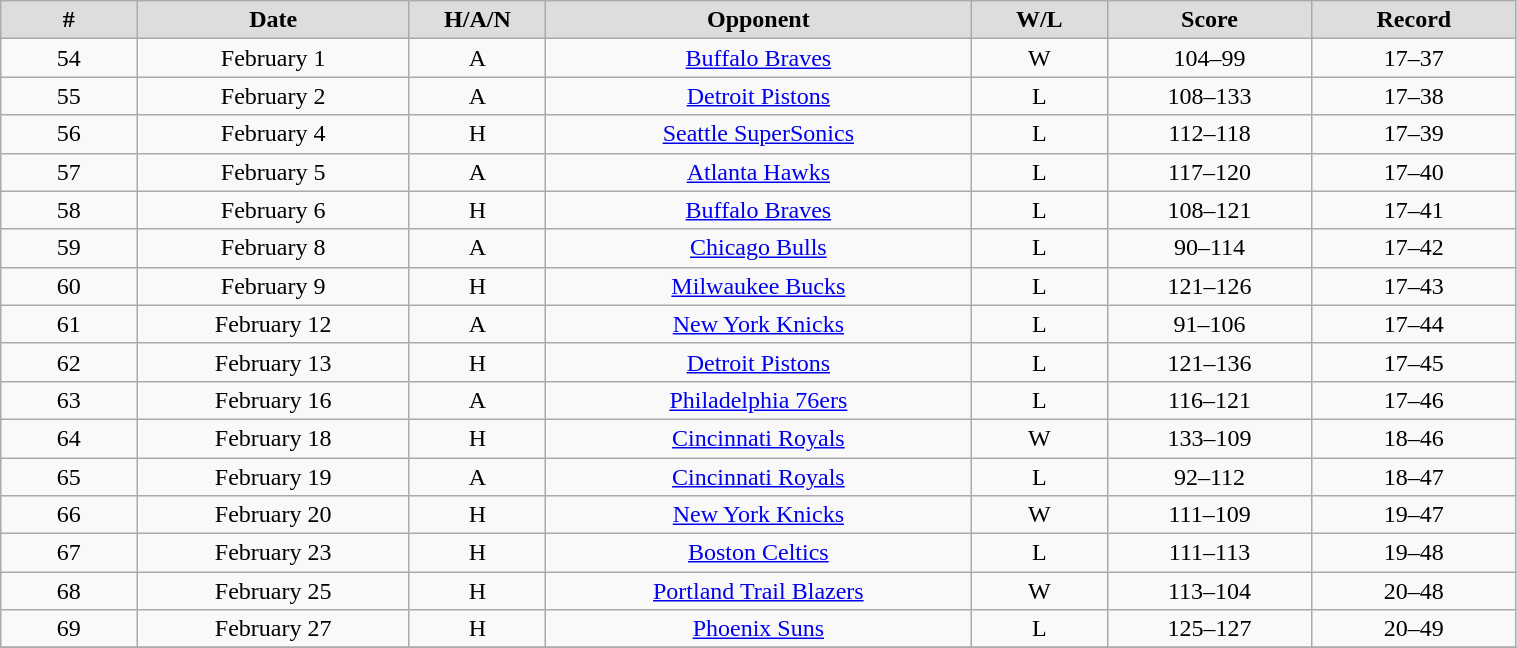<table class="wikitable" width="80%">
<tr>
<th style="background:#dddddd;" width="8%">#</th>
<th style="background:#dddddd;" width="16%">Date</th>
<th style="background:#dddddd;" width="8%">H/A/N</th>
<th style="background:#dddddd;" width="25%">Opponent</th>
<th style="background:#dddddd;" width="8%">W/L</th>
<th style="background:#dddddd;" width="12%">Score</th>
<th style="background:#dddddd;" width="12%">Record</th>
</tr>
<tr align="center"    bgcolor="">
<td>54</td>
<td>February 1</td>
<td>A</td>
<td><a href='#'>Buffalo Braves</a></td>
<td>W</td>
<td>104–99</td>
<td>17–37</td>
</tr>
<tr align="center"    bgcolor="">
<td>55</td>
<td>February 2</td>
<td>A</td>
<td><a href='#'>Detroit Pistons</a></td>
<td>L</td>
<td>108–133</td>
<td>17–38</td>
</tr>
<tr align="center"    bgcolor="">
<td>56</td>
<td>February 4</td>
<td>H</td>
<td><a href='#'>Seattle SuperSonics</a></td>
<td>L</td>
<td>112–118</td>
<td>17–39</td>
</tr>
<tr align="center"    bgcolor="">
<td>57</td>
<td>February 5</td>
<td>A</td>
<td><a href='#'>Atlanta Hawks</a></td>
<td>L</td>
<td>117–120</td>
<td>17–40</td>
</tr>
<tr align="center"    bgcolor="">
<td>58</td>
<td>February 6</td>
<td>H</td>
<td><a href='#'>Buffalo Braves</a></td>
<td>L</td>
<td>108–121</td>
<td>17–41</td>
</tr>
<tr align="center"    bgcolor="">
<td>59</td>
<td>February 8</td>
<td>A</td>
<td><a href='#'>Chicago Bulls</a></td>
<td>L</td>
<td>90–114</td>
<td>17–42</td>
</tr>
<tr align="center"    bgcolor="">
<td>60</td>
<td>February 9</td>
<td>H</td>
<td><a href='#'>Milwaukee Bucks</a></td>
<td>L</td>
<td>121–126</td>
<td>17–43</td>
</tr>
<tr align="center"    bgcolor="">
<td>61</td>
<td>February 12</td>
<td>A</td>
<td><a href='#'>New York Knicks</a></td>
<td>L</td>
<td>91–106</td>
<td>17–44</td>
</tr>
<tr align="center"    bgcolor="">
<td>62</td>
<td>February 13</td>
<td>H</td>
<td><a href='#'>Detroit Pistons</a></td>
<td>L</td>
<td>121–136</td>
<td>17–45</td>
</tr>
<tr align="center"    bgcolor="">
<td>63</td>
<td>February 16</td>
<td>A</td>
<td><a href='#'>Philadelphia 76ers</a></td>
<td>L</td>
<td>116–121</td>
<td>17–46</td>
</tr>
<tr align="center"    bgcolor="">
<td>64</td>
<td>February 18</td>
<td>H</td>
<td><a href='#'>Cincinnati Royals</a></td>
<td>W</td>
<td>133–109</td>
<td>18–46</td>
</tr>
<tr align="center"    bgcolor="">
<td>65</td>
<td>February 19</td>
<td>A</td>
<td><a href='#'>Cincinnati Royals</a></td>
<td>L</td>
<td>92–112</td>
<td>18–47</td>
</tr>
<tr align="center"    bgcolor="">
<td>66</td>
<td>February 20</td>
<td>H</td>
<td><a href='#'>New York Knicks</a></td>
<td>W</td>
<td>111–109</td>
<td>19–47</td>
</tr>
<tr align="center"    bgcolor="">
<td>67</td>
<td>February 23</td>
<td>H</td>
<td><a href='#'>Boston Celtics</a></td>
<td>L</td>
<td>111–113</td>
<td>19–48</td>
</tr>
<tr align="center"    bgcolor="">
<td>68</td>
<td>February 25</td>
<td>H</td>
<td><a href='#'>Portland Trail Blazers</a></td>
<td>W</td>
<td>113–104</td>
<td>20–48</td>
</tr>
<tr align="center"    bgcolor="">
<td>69</td>
<td>February 27</td>
<td>H</td>
<td><a href='#'>Phoenix Suns</a></td>
<td>L</td>
<td>125–127</td>
<td>20–49</td>
</tr>
<tr align="center"    bgcolor="">
</tr>
</table>
